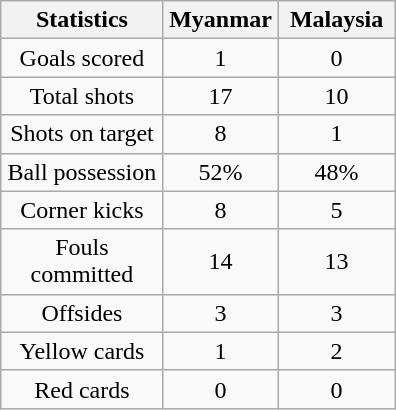<table class="wikitable" style="margin:1em auto; text-align:center;">
<tr>
<th scope=col width=100>Statistics</th>
<th scope=col width=70>Myanmar</th>
<th scope=col width=70>Malaysia</th>
</tr>
<tr>
<td>Goals scored</td>
<td>1</td>
<td>0</td>
</tr>
<tr>
<td>Total shots</td>
<td>17</td>
<td>10</td>
</tr>
<tr>
<td>Shots on target</td>
<td>8</td>
<td>1</td>
</tr>
<tr>
<td>Ball possession</td>
<td>52%</td>
<td>48%</td>
</tr>
<tr>
<td>Corner kicks</td>
<td>8</td>
<td>5</td>
</tr>
<tr>
<td>Fouls committed</td>
<td>14</td>
<td>13</td>
</tr>
<tr>
<td>Offsides</td>
<td>3</td>
<td>3</td>
</tr>
<tr>
<td>Yellow cards</td>
<td>1</td>
<td>2</td>
</tr>
<tr>
<td>Red cards</td>
<td>0</td>
<td>0</td>
</tr>
</table>
